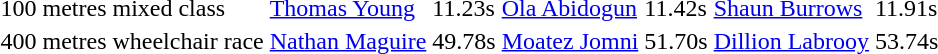<table>
<tr>
<td>100 metres mixed class</td>
<td><a href='#'>Thomas Young</a></td>
<td>11.23s</td>
<td><a href='#'>Ola Abidogun</a></td>
<td>11.42s</td>
<td><a href='#'>Shaun Burrows</a></td>
<td>11.91s</td>
</tr>
<tr>
<td>400 metres wheelchair race</td>
<td><a href='#'>Nathan Maguire</a></td>
<td>49.78s</td>
<td><a href='#'>Moatez Jomni</a></td>
<td>51.70s</td>
<td><a href='#'>Dillion Labrooy</a></td>
<td>53.74s</td>
</tr>
</table>
